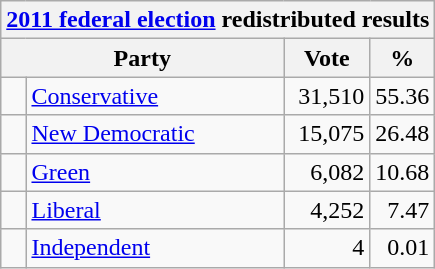<table class="wikitable">
<tr>
<th colspan="4"><a href='#'>2011 federal election</a> redistributed results</th>
</tr>
<tr>
<th bgcolor="#DDDDFF" width="130px" colspan="2">Party</th>
<th bgcolor="#DDDDFF" width="50px">Vote</th>
<th bgcolor="#DDDDFF" width="30px">%</th>
</tr>
<tr>
<td> </td>
<td><a href='#'>Conservative</a></td>
<td align="right">31,510</td>
<td align="right">55.36</td>
</tr>
<tr>
<td> </td>
<td><a href='#'>New Democratic</a></td>
<td align="right">15,075</td>
<td align="right">26.48</td>
</tr>
<tr>
<td> </td>
<td><a href='#'>Green</a></td>
<td align="right">6,082</td>
<td align="right">10.68</td>
</tr>
<tr>
<td> </td>
<td><a href='#'>Liberal</a></td>
<td align="right">4,252</td>
<td align="right">7.47</td>
</tr>
<tr>
<td> </td>
<td><a href='#'>Independent</a></td>
<td align="right">4</td>
<td align="right">0.01</td>
</tr>
</table>
